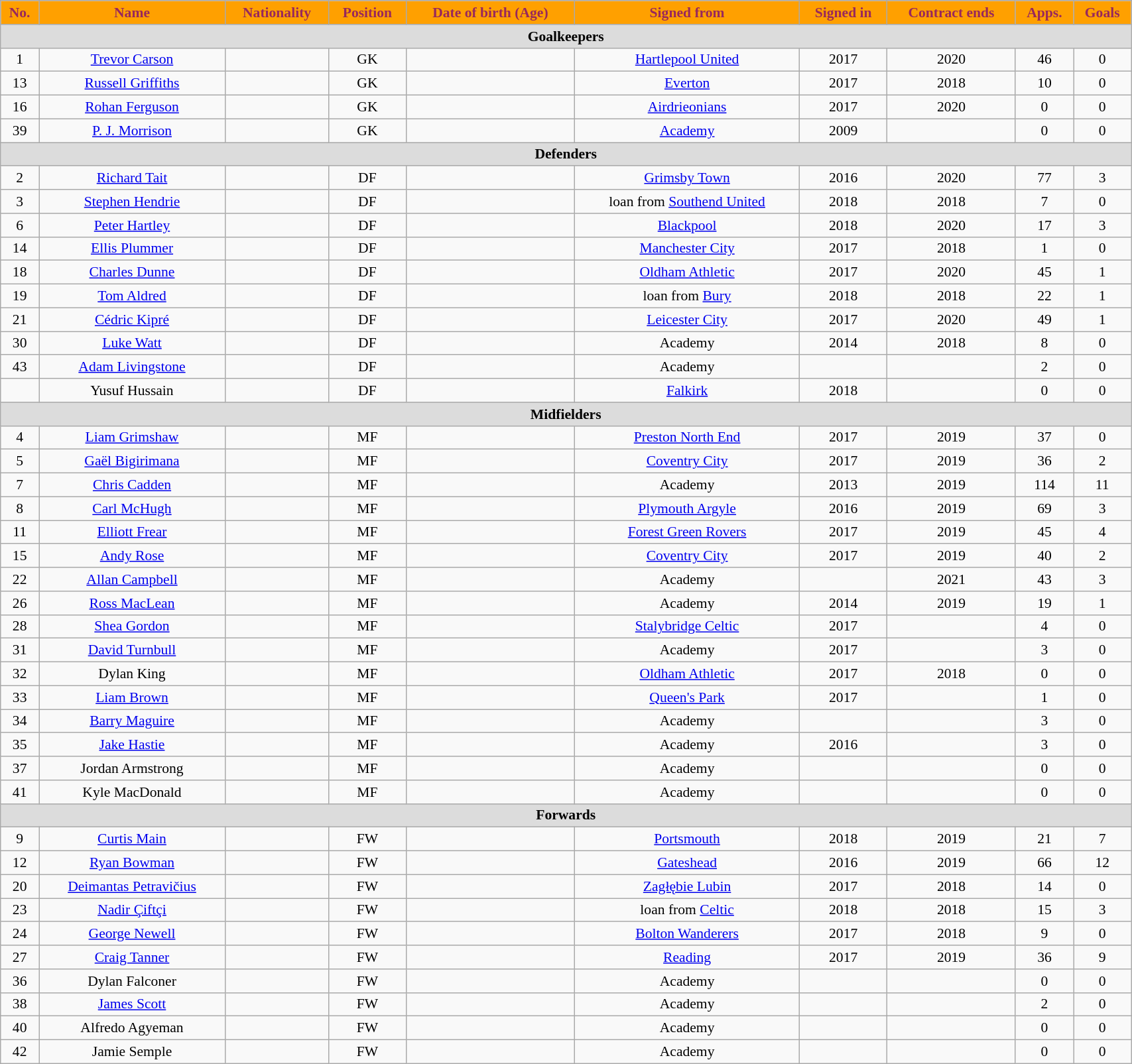<table class="wikitable"  style="text-align:center; font-size:90%; width:90%;">
<tr>
<th style="background:#ffa000; color:#98285c; text-align:center;">No.</th>
<th style="background:#ffa000; color:#98285c; text-align:center;">Name</th>
<th style="background:#ffa000; color:#98285c; text-align:center;">Nationality</th>
<th style="background:#ffa000; color:#98285c; text-align:center;">Position</th>
<th style="background:#ffa000; color:#98285c; text-align:center;">Date of birth (Age)</th>
<th style="background:#ffa000; color:#98285c; text-align:center;">Signed from</th>
<th style="background:#ffa000; color:#98285c; text-align:center;">Signed in</th>
<th style="background:#ffa000; color:#98285c; text-align:center;">Contract ends</th>
<th style="background:#ffa000; color:#98285c; text-align:center;">Apps.</th>
<th style="background:#ffa000; color:#98285c; text-align:center;">Goals</th>
</tr>
<tr>
<th colspan=11  style="background:#dcdcdc; text-align:center;">Goalkeepers</th>
</tr>
<tr>
<td>1</td>
<td><a href='#'>Trevor Carson</a></td>
<td></td>
<td>GK</td>
<td></td>
<td><a href='#'>Hartlepool United</a></td>
<td>2017</td>
<td>2020</td>
<td>46</td>
<td>0</td>
</tr>
<tr>
<td>13</td>
<td><a href='#'>Russell Griffiths</a></td>
<td></td>
<td>GK</td>
<td></td>
<td><a href='#'>Everton</a></td>
<td>2017</td>
<td>2018</td>
<td>10</td>
<td>0</td>
</tr>
<tr>
<td>16</td>
<td><a href='#'>Rohan Ferguson</a></td>
<td></td>
<td>GK</td>
<td></td>
<td><a href='#'>Airdrieonians</a></td>
<td>2017</td>
<td>2020</td>
<td>0</td>
<td>0</td>
</tr>
<tr>
<td>39</td>
<td><a href='#'>P. J. Morrison</a></td>
<td></td>
<td>GK</td>
<td></td>
<td><a href='#'>Academy</a></td>
<td>2009</td>
<td></td>
<td>0</td>
<td>0</td>
</tr>
<tr>
<th colspan=11  style="background:#dcdcdc; text-align:center;">Defenders</th>
</tr>
<tr>
<td>2</td>
<td><a href='#'>Richard Tait</a></td>
<td></td>
<td>DF</td>
<td></td>
<td><a href='#'>Grimsby Town</a></td>
<td>2016</td>
<td>2020</td>
<td>77</td>
<td>3</td>
</tr>
<tr>
<td>3</td>
<td><a href='#'>Stephen Hendrie</a></td>
<td></td>
<td>DF</td>
<td></td>
<td>loan from <a href='#'>Southend United</a></td>
<td>2018</td>
<td>2018</td>
<td>7</td>
<td>0</td>
</tr>
<tr>
<td>6</td>
<td><a href='#'>Peter Hartley</a></td>
<td></td>
<td>DF</td>
<td></td>
<td><a href='#'>Blackpool</a></td>
<td>2018</td>
<td>2020</td>
<td>17</td>
<td>3</td>
</tr>
<tr>
<td>14</td>
<td><a href='#'>Ellis Plummer</a></td>
<td></td>
<td>DF</td>
<td></td>
<td><a href='#'>Manchester City</a></td>
<td>2017</td>
<td>2018</td>
<td>1</td>
<td>0</td>
</tr>
<tr>
<td>18</td>
<td><a href='#'>Charles Dunne</a></td>
<td></td>
<td>DF</td>
<td></td>
<td><a href='#'>Oldham Athletic</a></td>
<td>2017</td>
<td>2020</td>
<td>45</td>
<td>1</td>
</tr>
<tr>
<td>19</td>
<td><a href='#'>Tom Aldred</a></td>
<td></td>
<td>DF</td>
<td></td>
<td>loan from <a href='#'>Bury</a></td>
<td>2018</td>
<td>2018</td>
<td>22</td>
<td>1</td>
</tr>
<tr>
<td>21</td>
<td><a href='#'>Cédric Kipré</a></td>
<td></td>
<td>DF</td>
<td></td>
<td><a href='#'>Leicester City</a></td>
<td>2017</td>
<td>2020</td>
<td>49</td>
<td>1</td>
</tr>
<tr>
<td>30</td>
<td><a href='#'>Luke Watt</a></td>
<td></td>
<td>DF</td>
<td></td>
<td>Academy</td>
<td>2014</td>
<td>2018</td>
<td>8</td>
<td>0</td>
</tr>
<tr>
<td>43</td>
<td><a href='#'>Adam Livingstone</a></td>
<td></td>
<td>DF</td>
<td></td>
<td>Academy</td>
<td></td>
<td></td>
<td>2</td>
<td>0</td>
</tr>
<tr>
<td></td>
<td>Yusuf Hussain</td>
<td></td>
<td>DF</td>
<td></td>
<td><a href='#'>Falkirk</a></td>
<td>2018</td>
<td></td>
<td>0</td>
<td>0</td>
</tr>
<tr>
<th colspan=11  style="background:#dcdcdc; text-align:center;">Midfielders</th>
</tr>
<tr>
<td>4</td>
<td><a href='#'>Liam Grimshaw</a></td>
<td></td>
<td>MF</td>
<td></td>
<td><a href='#'>Preston North End</a></td>
<td>2017</td>
<td>2019</td>
<td>37</td>
<td>0</td>
</tr>
<tr>
<td>5</td>
<td><a href='#'>Gaël Bigirimana</a></td>
<td></td>
<td>MF</td>
<td></td>
<td><a href='#'>Coventry City</a></td>
<td>2017</td>
<td>2019</td>
<td>36</td>
<td>2</td>
</tr>
<tr>
<td>7</td>
<td><a href='#'>Chris Cadden</a></td>
<td></td>
<td>MF</td>
<td></td>
<td>Academy</td>
<td>2013</td>
<td>2019</td>
<td>114</td>
<td>11</td>
</tr>
<tr>
<td>8</td>
<td><a href='#'>Carl McHugh</a></td>
<td></td>
<td>MF</td>
<td></td>
<td><a href='#'>Plymouth Argyle</a></td>
<td>2016</td>
<td>2019</td>
<td>69</td>
<td>3</td>
</tr>
<tr>
<td>11</td>
<td><a href='#'>Elliott Frear</a></td>
<td></td>
<td>MF</td>
<td></td>
<td><a href='#'>Forest Green Rovers</a></td>
<td>2017</td>
<td>2019</td>
<td>45</td>
<td>4</td>
</tr>
<tr>
<td>15</td>
<td><a href='#'>Andy Rose</a></td>
<td></td>
<td>MF</td>
<td></td>
<td><a href='#'>Coventry City</a></td>
<td>2017</td>
<td>2019</td>
<td>40</td>
<td>2</td>
</tr>
<tr>
<td>22</td>
<td><a href='#'>Allan Campbell</a></td>
<td></td>
<td>MF</td>
<td></td>
<td>Academy</td>
<td></td>
<td>2021</td>
<td>43</td>
<td>3</td>
</tr>
<tr>
<td>26</td>
<td><a href='#'>Ross MacLean</a></td>
<td></td>
<td>MF</td>
<td></td>
<td>Academy</td>
<td>2014</td>
<td>2019</td>
<td>19</td>
<td>1</td>
</tr>
<tr>
<td>28</td>
<td><a href='#'>Shea Gordon</a></td>
<td></td>
<td>MF</td>
<td></td>
<td><a href='#'>Stalybridge Celtic</a></td>
<td>2017</td>
<td></td>
<td>4</td>
<td>0</td>
</tr>
<tr>
<td>31</td>
<td><a href='#'>David Turnbull</a></td>
<td></td>
<td>MF</td>
<td></td>
<td>Academy</td>
<td>2017</td>
<td></td>
<td>3</td>
<td>0</td>
</tr>
<tr>
<td>32</td>
<td>Dylan King</td>
<td></td>
<td>MF</td>
<td></td>
<td><a href='#'>Oldham Athletic</a></td>
<td>2017</td>
<td>2018</td>
<td>0</td>
<td>0</td>
</tr>
<tr>
<td>33</td>
<td><a href='#'>Liam Brown</a></td>
<td></td>
<td>MF</td>
<td></td>
<td><a href='#'>Queen's Park</a></td>
<td>2017</td>
<td></td>
<td>1</td>
<td>0</td>
</tr>
<tr>
<td>34</td>
<td><a href='#'>Barry Maguire</a></td>
<td></td>
<td>MF</td>
<td></td>
<td>Academy</td>
<td></td>
<td></td>
<td>3</td>
<td>0</td>
</tr>
<tr>
<td>35</td>
<td><a href='#'>Jake Hastie</a></td>
<td></td>
<td>MF</td>
<td></td>
<td>Academy</td>
<td>2016</td>
<td></td>
<td>3</td>
<td>0</td>
</tr>
<tr>
<td>37</td>
<td>Jordan Armstrong</td>
<td></td>
<td>MF</td>
<td></td>
<td>Academy</td>
<td></td>
<td></td>
<td>0</td>
<td>0</td>
</tr>
<tr>
<td>41</td>
<td>Kyle MacDonald</td>
<td></td>
<td>MF</td>
<td></td>
<td>Academy</td>
<td></td>
<td></td>
<td>0</td>
<td>0</td>
</tr>
<tr>
<th colspan=11  style="background:#dcdcdc; text-align:center;">Forwards</th>
</tr>
<tr>
<td>9</td>
<td><a href='#'>Curtis Main</a></td>
<td></td>
<td>FW</td>
<td></td>
<td><a href='#'>Portsmouth</a></td>
<td>2018</td>
<td>2019</td>
<td>21</td>
<td>7</td>
</tr>
<tr>
<td>12</td>
<td><a href='#'>Ryan Bowman</a></td>
<td></td>
<td>FW</td>
<td></td>
<td><a href='#'>Gateshead</a></td>
<td>2016</td>
<td>2019</td>
<td>66</td>
<td>12</td>
</tr>
<tr>
<td>20</td>
<td><a href='#'>Deimantas Petravičius</a></td>
<td></td>
<td>FW</td>
<td></td>
<td><a href='#'>Zagłębie Lubin</a></td>
<td>2017</td>
<td>2018</td>
<td>14</td>
<td>0</td>
</tr>
<tr>
<td>23</td>
<td><a href='#'>Nadir Çiftçi</a></td>
<td></td>
<td>FW</td>
<td></td>
<td>loan from <a href='#'>Celtic</a></td>
<td>2018</td>
<td>2018</td>
<td>15</td>
<td>3</td>
</tr>
<tr>
<td>24</td>
<td><a href='#'>George Newell</a></td>
<td></td>
<td>FW</td>
<td></td>
<td><a href='#'>Bolton Wanderers</a></td>
<td>2017</td>
<td>2018</td>
<td>9</td>
<td>0</td>
</tr>
<tr>
<td>27</td>
<td><a href='#'>Craig Tanner</a></td>
<td></td>
<td>FW</td>
<td></td>
<td><a href='#'>Reading</a></td>
<td>2017</td>
<td>2019</td>
<td>36</td>
<td>9</td>
</tr>
<tr>
<td>36</td>
<td>Dylan Falconer</td>
<td></td>
<td>FW</td>
<td></td>
<td>Academy</td>
<td></td>
<td></td>
<td>0</td>
<td>0</td>
</tr>
<tr>
<td>38</td>
<td><a href='#'>James Scott</a></td>
<td></td>
<td>FW</td>
<td></td>
<td>Academy</td>
<td></td>
<td></td>
<td>2</td>
<td>0</td>
</tr>
<tr>
<td>40</td>
<td>Alfredo Agyeman</td>
<td></td>
<td>FW</td>
<td></td>
<td>Academy</td>
<td></td>
<td></td>
<td>0</td>
<td>0</td>
</tr>
<tr>
<td>42</td>
<td>Jamie Semple</td>
<td></td>
<td>FW</td>
<td></td>
<td>Academy</td>
<td></td>
<td></td>
<td>0</td>
<td>0</td>
</tr>
</table>
